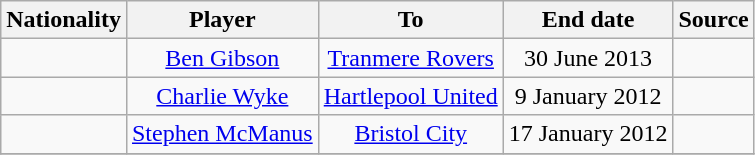<table class="wikitable" style="text-align:center;">
<tr>
<th>Nationality</th>
<th>Player</th>
<th>To</th>
<th>End date</th>
<th>Source</th>
</tr>
<tr>
<td></td>
<td><a href='#'>Ben Gibson</a></td>
<td><a href='#'>Tranmere Rovers</a></td>
<td>30 June 2013</td>
<td></td>
</tr>
<tr>
<td></td>
<td><a href='#'>Charlie Wyke</a></td>
<td><a href='#'>Hartlepool United</a></td>
<td>9 January 2012</td>
<td></td>
</tr>
<tr>
<td></td>
<td><a href='#'>Stephen McManus</a></td>
<td><a href='#'>Bristol City</a></td>
<td>17 January 2012</td>
<td></td>
</tr>
<tr>
</tr>
</table>
